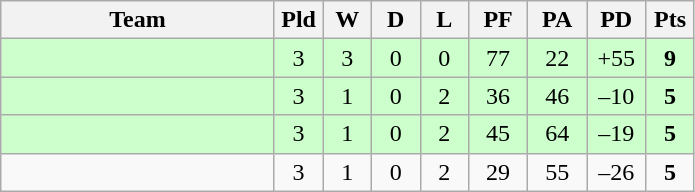<table class="wikitable" style="text-align:center;">
<tr>
<th width=175>Team</th>
<th width=25 abbr="Played">Pld</th>
<th width=25 abbr="Won">W</th>
<th width=25 abbr="Drawn">D</th>
<th width=25 abbr="Lost">L</th>
<th width=32 abbr="Points for">PF</th>
<th width=32 abbr="Points against">PA</th>
<th width=32 abbr="Points difference">PD</th>
<th width=25 abbr="Points">Pts</th>
</tr>
<tr bgcolor=ccffcc>
<td align=left></td>
<td>3</td>
<td>3</td>
<td>0</td>
<td>0</td>
<td>77</td>
<td>22</td>
<td>+55</td>
<td><strong>9</strong></td>
</tr>
<tr bgcolor=ccffcc>
<td align=left></td>
<td>3</td>
<td>1</td>
<td>0</td>
<td>2</td>
<td>36</td>
<td>46</td>
<td>–10</td>
<td><strong>5</strong></td>
</tr>
<tr bgcolor=ccffcc>
<td align=left></td>
<td>3</td>
<td>1</td>
<td>0</td>
<td>2</td>
<td>45</td>
<td>64</td>
<td>–19</td>
<td><strong>5</strong></td>
</tr>
<tr>
<td align=left></td>
<td>3</td>
<td>1</td>
<td>0</td>
<td>2</td>
<td>29</td>
<td>55</td>
<td>–26</td>
<td><strong>5</strong></td>
</tr>
</table>
